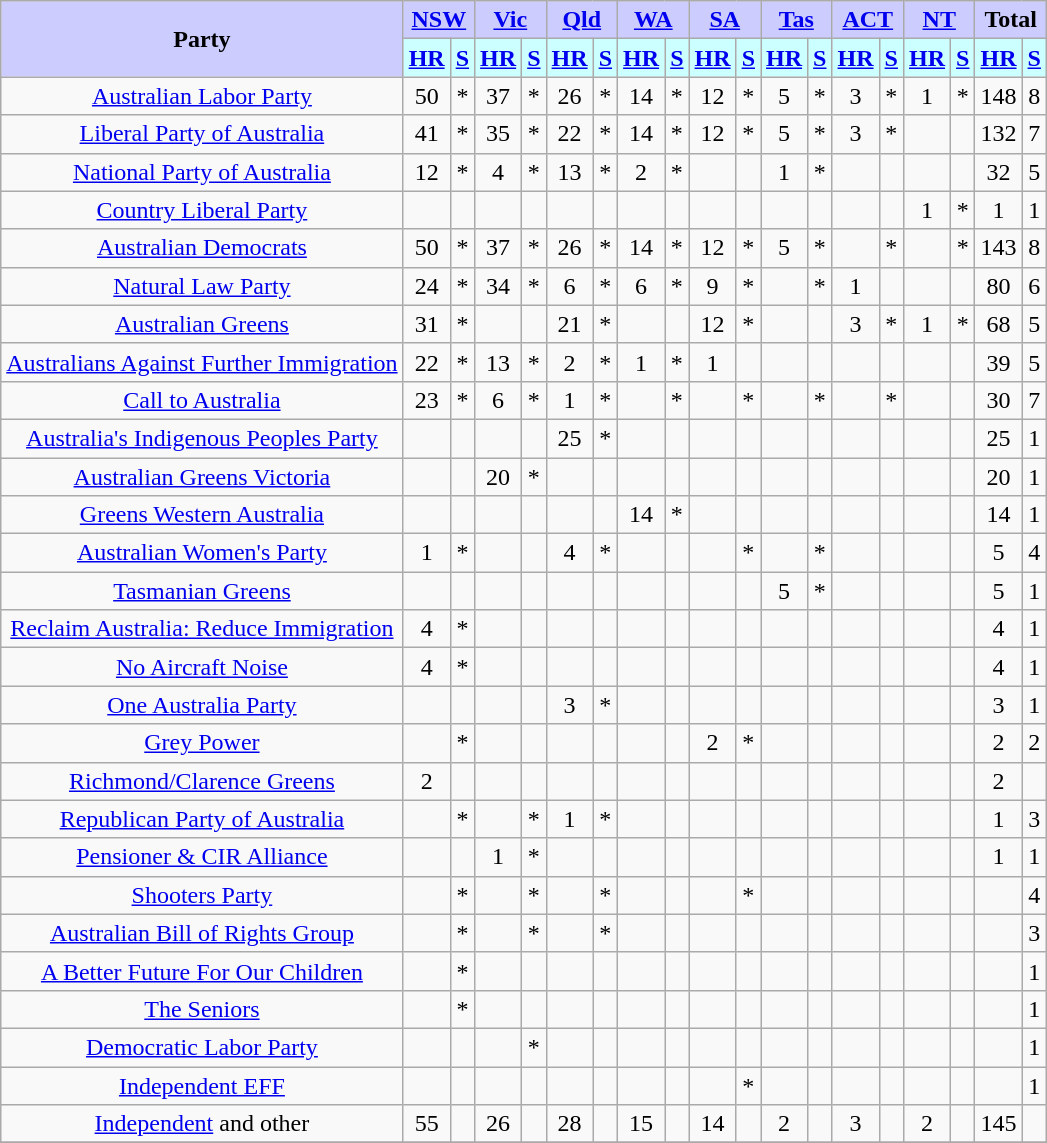<table class="wikitable" style="text-align:center">
<tr>
<th rowspan="2" style="background:#ccf;">Party</th>
<th colspan="2" style="background:#ccf;"><a href='#'>NSW</a></th>
<th colspan="2" style="background:#ccf;"><a href='#'>Vic</a></th>
<th colspan="2" style="background:#ccf;"><a href='#'>Qld</a></th>
<th colspan="2" style="background:#ccf;"><a href='#'>WA</a></th>
<th colspan="2" style="background:#ccf;"><a href='#'>SA</a></th>
<th colspan="2" style="background:#ccf;"><a href='#'>Tas</a></th>
<th colspan="2" style="background:#ccf;"><a href='#'>ACT</a></th>
<th colspan="2" style="background:#ccf;"><a href='#'>NT</a></th>
<th colspan="2" style="background:#ccf;">Total</th>
</tr>
<tr>
<th style="background:#ccffff;"><a href='#'>HR</a></th>
<th style="background:#ccffff;"><a href='#'>S</a></th>
<th style="background:#ccffff;"><a href='#'>HR</a></th>
<th style="background:#ccffff;"><a href='#'>S</a></th>
<th style="background:#ccffff;"><a href='#'>HR</a></th>
<th style="background:#ccffff;"><a href='#'>S</a></th>
<th style="background:#ccffff;"><a href='#'>HR</a></th>
<th style="background:#ccffff;"><a href='#'>S</a></th>
<th style="background:#ccffff;"><a href='#'>HR</a></th>
<th style="background:#ccffff;"><a href='#'>S</a></th>
<th style="background:#ccffff;"><a href='#'>HR</a></th>
<th style="background:#ccffff;"><a href='#'>S</a></th>
<th style="background:#ccffff;"><a href='#'>HR</a></th>
<th style="background:#ccffff;"><a href='#'>S</a></th>
<th style="background:#ccffff;"><a href='#'>HR</a></th>
<th style="background:#ccffff;"><a href='#'>S</a></th>
<th style="background:#ccffff;"><a href='#'>HR</a></th>
<th style="background:#ccffff;"><a href='#'>S</a></th>
</tr>
<tr>
<td style="font-size:100%;"><a href='#'>Australian Labor Party</a></td>
<td>50</td>
<td>*</td>
<td>37</td>
<td>*</td>
<td>26</td>
<td>*</td>
<td>14</td>
<td>*</td>
<td>12</td>
<td>*</td>
<td>5</td>
<td>*</td>
<td>3</td>
<td>*</td>
<td>1</td>
<td>*</td>
<td>148</td>
<td>8</td>
</tr>
<tr>
<td style="font-size:100%;"><a href='#'>Liberal Party of Australia</a></td>
<td>41</td>
<td>*</td>
<td>35</td>
<td>*</td>
<td>22</td>
<td>*</td>
<td>14</td>
<td>*</td>
<td>12</td>
<td>*</td>
<td>5</td>
<td>*</td>
<td>3</td>
<td>*</td>
<td></td>
<td></td>
<td>132</td>
<td>7</td>
</tr>
<tr>
<td style="font-size:100%;"><a href='#'>National Party of Australia</a></td>
<td>12</td>
<td>*</td>
<td>4</td>
<td>*</td>
<td>13</td>
<td>*</td>
<td>2</td>
<td>*</td>
<td></td>
<td></td>
<td>1</td>
<td>*</td>
<td></td>
<td></td>
<td></td>
<td></td>
<td>32</td>
<td>5</td>
</tr>
<tr>
<td style="font-size:100%;"><a href='#'>Country Liberal Party</a></td>
<td></td>
<td></td>
<td></td>
<td></td>
<td></td>
<td></td>
<td></td>
<td></td>
<td></td>
<td></td>
<td></td>
<td></td>
<td></td>
<td></td>
<td>1</td>
<td>*</td>
<td>1</td>
<td>1</td>
</tr>
<tr>
<td style="font-size:100%;"><a href='#'>Australian Democrats</a></td>
<td>50</td>
<td>*</td>
<td>37</td>
<td>*</td>
<td>26</td>
<td>*</td>
<td>14</td>
<td>*</td>
<td>12</td>
<td>*</td>
<td>5</td>
<td>*</td>
<td></td>
<td>*</td>
<td></td>
<td>*</td>
<td>143</td>
<td>8</td>
</tr>
<tr>
<td style="font-size:100%;"><a href='#'>Natural Law Party</a></td>
<td>24</td>
<td>*</td>
<td>34</td>
<td>*</td>
<td>6</td>
<td>*</td>
<td>6</td>
<td>*</td>
<td>9</td>
<td>*</td>
<td></td>
<td>*</td>
<td>1</td>
<td></td>
<td></td>
<td></td>
<td>80</td>
<td>6</td>
</tr>
<tr>
<td style="font-size:100%;"><a href='#'>Australian Greens</a></td>
<td>31</td>
<td>*</td>
<td></td>
<td></td>
<td>21</td>
<td>*</td>
<td></td>
<td></td>
<td>12</td>
<td>*</td>
<td></td>
<td></td>
<td>3</td>
<td>*</td>
<td>1</td>
<td>*</td>
<td>68</td>
<td>5</td>
</tr>
<tr>
<td style="font-size:100%;"><a href='#'>Australians Against Further Immigration</a></td>
<td>22</td>
<td>*</td>
<td>13</td>
<td>*</td>
<td>2</td>
<td>*</td>
<td>1</td>
<td>*</td>
<td>1</td>
<td></td>
<td></td>
<td></td>
<td></td>
<td></td>
<td></td>
<td></td>
<td>39</td>
<td>5</td>
</tr>
<tr>
<td style="font-size:100%;"><a href='#'>Call to Australia</a></td>
<td>23</td>
<td>*</td>
<td>6</td>
<td>*</td>
<td>1</td>
<td>*</td>
<td></td>
<td>*</td>
<td></td>
<td>*</td>
<td></td>
<td>*</td>
<td></td>
<td>*</td>
<td></td>
<td></td>
<td>30</td>
<td>7</td>
</tr>
<tr>
<td style="font-size:100%;"><a href='#'>Australia's Indigenous Peoples Party</a></td>
<td></td>
<td></td>
<td></td>
<td></td>
<td>25</td>
<td>*</td>
<td></td>
<td></td>
<td></td>
<td></td>
<td></td>
<td></td>
<td></td>
<td></td>
<td></td>
<td></td>
<td>25</td>
<td>1</td>
</tr>
<tr>
<td style="font-size:100%;"><a href='#'>Australian Greens Victoria</a></td>
<td></td>
<td></td>
<td>20</td>
<td>*</td>
<td></td>
<td></td>
<td></td>
<td></td>
<td></td>
<td></td>
<td></td>
<td></td>
<td></td>
<td></td>
<td></td>
<td></td>
<td>20</td>
<td>1</td>
</tr>
<tr>
<td style="font-size:100%;"><a href='#'>Greens Western Australia</a></td>
<td></td>
<td></td>
<td></td>
<td></td>
<td></td>
<td></td>
<td>14</td>
<td>*</td>
<td></td>
<td></td>
<td></td>
<td></td>
<td></td>
<td></td>
<td></td>
<td></td>
<td>14</td>
<td>1</td>
</tr>
<tr>
<td style="font-size:100%;"><a href='#'>Australian Women's Party</a></td>
<td>1</td>
<td>*</td>
<td></td>
<td></td>
<td>4</td>
<td>*</td>
<td></td>
<td></td>
<td></td>
<td>*</td>
<td></td>
<td>*</td>
<td></td>
<td></td>
<td></td>
<td></td>
<td>5</td>
<td>4</td>
</tr>
<tr>
<td style="font-size:100%;"><a href='#'>Tasmanian Greens</a></td>
<td></td>
<td></td>
<td></td>
<td></td>
<td></td>
<td></td>
<td></td>
<td></td>
<td></td>
<td></td>
<td>5</td>
<td>*</td>
<td></td>
<td></td>
<td></td>
<td></td>
<td>5</td>
<td>1</td>
</tr>
<tr>
<td style="font-size:100%;"><a href='#'>Reclaim Australia: Reduce Immigration</a></td>
<td>4</td>
<td>*</td>
<td></td>
<td></td>
<td></td>
<td></td>
<td></td>
<td></td>
<td></td>
<td></td>
<td></td>
<td></td>
<td></td>
<td></td>
<td></td>
<td></td>
<td>4</td>
<td>1</td>
</tr>
<tr>
<td style="font-size:100%;"><a href='#'>No Aircraft Noise</a></td>
<td>4</td>
<td>*</td>
<td></td>
<td></td>
<td></td>
<td></td>
<td></td>
<td></td>
<td></td>
<td></td>
<td></td>
<td></td>
<td></td>
<td></td>
<td></td>
<td></td>
<td>4</td>
<td>1</td>
</tr>
<tr>
<td style="font-size:100%;"><a href='#'>One Australia Party</a></td>
<td></td>
<td></td>
<td></td>
<td></td>
<td>3</td>
<td>*</td>
<td></td>
<td></td>
<td></td>
<td></td>
<td></td>
<td></td>
<td></td>
<td></td>
<td></td>
<td></td>
<td>3</td>
<td>1</td>
</tr>
<tr>
<td style="font-size:100%;"><a href='#'>Grey Power</a></td>
<td></td>
<td>*</td>
<td></td>
<td></td>
<td></td>
<td></td>
<td></td>
<td></td>
<td>2</td>
<td>*</td>
<td></td>
<td></td>
<td></td>
<td></td>
<td></td>
<td></td>
<td>2</td>
<td>2</td>
</tr>
<tr>
<td style="font-size:100%;"><a href='#'>Richmond/Clarence Greens</a></td>
<td>2</td>
<td></td>
<td></td>
<td></td>
<td></td>
<td></td>
<td></td>
<td></td>
<td></td>
<td></td>
<td></td>
<td></td>
<td></td>
<td></td>
<td></td>
<td></td>
<td>2</td>
<td></td>
</tr>
<tr>
<td style="font-size:100%;"><a href='#'>Republican Party of Australia</a></td>
<td></td>
<td>*</td>
<td></td>
<td>*</td>
<td>1</td>
<td>*</td>
<td></td>
<td></td>
<td></td>
<td></td>
<td></td>
<td></td>
<td></td>
<td></td>
<td></td>
<td></td>
<td>1</td>
<td>3</td>
</tr>
<tr>
<td style="font-size:100%;"><a href='#'>Pensioner & CIR Alliance</a></td>
<td></td>
<td></td>
<td>1</td>
<td>*</td>
<td></td>
<td></td>
<td></td>
<td></td>
<td></td>
<td></td>
<td></td>
<td></td>
<td></td>
<td></td>
<td></td>
<td></td>
<td>1</td>
<td>1</td>
</tr>
<tr>
<td style="font-size:100%;"><a href='#'>Shooters Party</a></td>
<td></td>
<td>*</td>
<td></td>
<td>*</td>
<td></td>
<td>*</td>
<td></td>
<td></td>
<td></td>
<td>*</td>
<td></td>
<td></td>
<td></td>
<td></td>
<td></td>
<td></td>
<td></td>
<td>4</td>
</tr>
<tr>
<td style="font-size:100%;"><a href='#'>Australian Bill of Rights Group</a></td>
<td></td>
<td>*</td>
<td></td>
<td>*</td>
<td></td>
<td>*</td>
<td></td>
<td></td>
<td></td>
<td></td>
<td></td>
<td></td>
<td></td>
<td></td>
<td></td>
<td></td>
<td></td>
<td>3</td>
</tr>
<tr>
<td style="font-size:100%;"><a href='#'>A Better Future For Our Children</a></td>
<td></td>
<td>*</td>
<td></td>
<td></td>
<td></td>
<td></td>
<td></td>
<td></td>
<td></td>
<td></td>
<td></td>
<td></td>
<td></td>
<td></td>
<td></td>
<td></td>
<td></td>
<td>1</td>
</tr>
<tr>
<td style="font-size:100%;"><a href='#'>The Seniors</a></td>
<td></td>
<td>*</td>
<td></td>
<td></td>
<td></td>
<td></td>
<td></td>
<td></td>
<td></td>
<td></td>
<td></td>
<td></td>
<td></td>
<td></td>
<td></td>
<td></td>
<td></td>
<td>1</td>
</tr>
<tr>
<td style="font-size:100%;"><a href='#'>Democratic Labor Party</a></td>
<td></td>
<td></td>
<td></td>
<td>*</td>
<td></td>
<td></td>
<td></td>
<td></td>
<td></td>
<td></td>
<td></td>
<td></td>
<td></td>
<td></td>
<td></td>
<td></td>
<td></td>
<td>1</td>
</tr>
<tr>
<td style="font-size:100%;"><a href='#'>Independent EFF</a></td>
<td></td>
<td></td>
<td></td>
<td></td>
<td></td>
<td></td>
<td></td>
<td></td>
<td></td>
<td>*</td>
<td></td>
<td></td>
<td></td>
<td></td>
<td></td>
<td></td>
<td></td>
<td>1</td>
</tr>
<tr>
<td style="font-size:100%;"><a href='#'>Independent</a> and other</td>
<td>55</td>
<td></td>
<td>26</td>
<td></td>
<td>28</td>
<td></td>
<td>15</td>
<td></td>
<td>14</td>
<td></td>
<td>2</td>
<td></td>
<td>3</td>
<td></td>
<td>2</td>
<td></td>
<td>145</td>
<td></td>
</tr>
<tr>
</tr>
</table>
